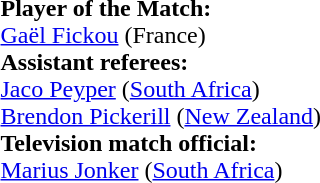<table style="width:100%">
<tr>
<td><br><strong>Player of the Match:</strong>
<br><a href='#'>Gaël Fickou</a> (France)<br><strong>Assistant referees:</strong>
<br><a href='#'>Jaco Peyper</a> (<a href='#'>South Africa</a>)
<br><a href='#'>Brendon Pickerill</a> (<a href='#'>New Zealand</a>)
<br><strong>Television match official:</strong>
<br><a href='#'>Marius Jonker</a> (<a href='#'>South Africa</a>)</td>
</tr>
</table>
